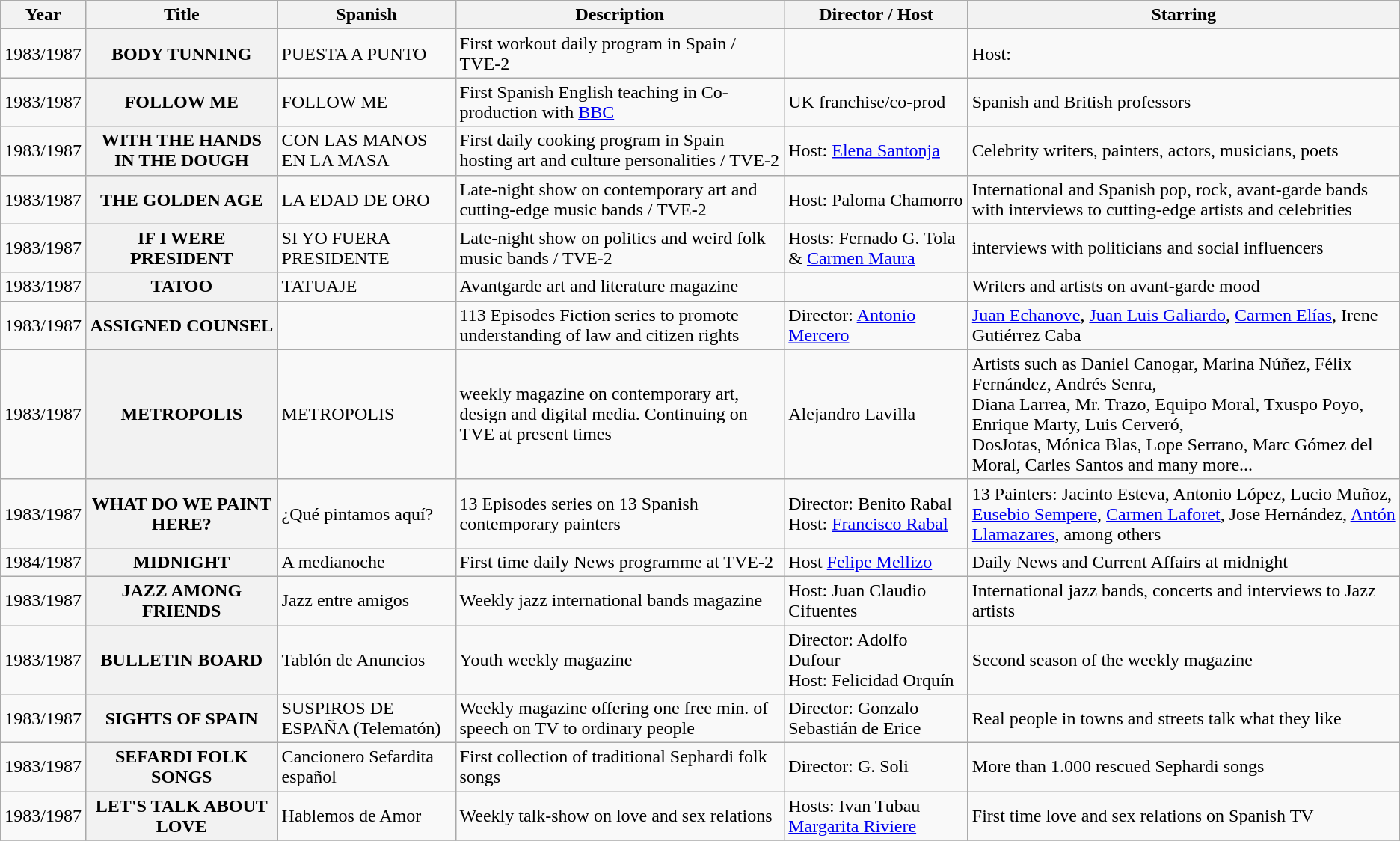<table class="wikitable plainrowheaders sortable">
<tr>
<th scope="col">Year</th>
<th scope="col">Title</th>
<th scope="col">Spanish</th>
<th scope="col">Description</th>
<th>Director / Host</th>
<th>Starring</th>
</tr>
<tr>
<td>1983/1987</td>
<th scope="row">BODY TUNNING<em></em></th>
<td>PUESTA A PUNTO</td>
<td>First workout daily program in Spain / TVE-2</td>
<td></td>
<td>Host: </td>
</tr>
<tr>
<td>1983/1987</td>
<th scope="row">FOLLOW ME</th>
<td>FOLLOW ME</td>
<td>First Spanish English teaching in Co-production with <a href='#'>BBC</a></td>
<td>UK franchise/co-prod</td>
<td>Spanish and British professors</td>
</tr>
<tr>
<td>1983/1987</td>
<th scope="row">WITH THE HANDS IN THE DOUGH <em></em></th>
<td>CON LAS MANOS EN LA MASA</td>
<td>First daily cooking program in Spain hosting art and culture personalities / TVE-2</td>
<td>Host: <a href='#'>Elena Santonja</a></td>
<td>Celebrity writers, painters, actors, musicians, poets</td>
</tr>
<tr>
<td>1983/1987</td>
<th scope="row">THE GOLDEN AGE</th>
<td>LA EDAD DE ORO</td>
<td>Late-night show on contemporary art and cutting-edge music bands / TVE-2</td>
<td>Host: Paloma Chamorro</td>
<td>International and Spanish pop, rock, avant-garde bands with interviews to cutting-edge artists and celebrities</td>
</tr>
<tr>
<td>1983/1987</td>
<th scope="row">IF I WERE PRESIDENT</th>
<td>SI YO FUERA PRESIDENTE</td>
<td>Late-night show on politics and weird folk music bands / TVE-2</td>
<td>Hosts: Fernado G. Tola & <a href='#'>Carmen Maura</a></td>
<td>interviews with politicians and social influencers</td>
</tr>
<tr>
<td>1983/1987</td>
<th scope="row">TATOO</th>
<td>TATUAJE</td>
<td>Avantgarde art and literature magazine</td>
<td></td>
<td>Writers and artists on avant-garde mood</td>
</tr>
<tr>
<td>1983/1987</td>
<th scope="row">ASSIGNED COUNSEL</th>
<td></td>
<td>113 Episodes Fiction series to promote understanding of law and citizen rights</td>
<td>Director: <a href='#'>Antonio Mercero</a></td>
<td><a href='#'>Juan Echanove</a>, <a href='#'>Juan Luis Galiardo</a>, <a href='#'>Carmen Elías</a>, Irene Gutiérrez Caba</td>
</tr>
<tr>
<td>1983/1987</td>
<th scope="row">METROPOLIS</th>
<td>METROPOLIS</td>
<td>weekly magazine on contemporary art, design and digital media. Continuing on TVE at present times</td>
<td>Alejandro Lavilla</td>
<td>Artists such as Daniel Canogar, Marina Núñez, Félix Fernández, Andrés Senra,<br>Diana Larrea, Mr. Trazo, Equipo Moral, Txuspo Poyo, Enrique Marty, Luis Cerveró,<br>DosJotas, Mónica Blas, Lope Serrano, Marc Gómez del Moral, Carles Santos and many more...</td>
</tr>
<tr>
<td>1983/1987</td>
<th scope="row">WHAT DO WE PAINT HERE?</th>
<td>¿Qué pintamos aquí?</td>
<td>13 Episodes series on 13 Spanish contemporary painters</td>
<td>Director: Benito Rabal Host: <a href='#'>Francisco Rabal</a></td>
<td>13 Painters: Jacinto Esteva, Antonio López, Lucio Muñoz, <a href='#'>Eusebio Sempere</a>, <a href='#'>Carmen Laforet</a>, Jose Hernández, <a href='#'>Antón Llamazares</a>, among others</td>
</tr>
<tr>
<td>1984/1987</td>
<th scope="row">MIDNIGHT</th>
<td>A medianoche</td>
<td>First time daily News programme at TVE-2</td>
<td>Host <a href='#'>Felipe Mellizo</a></td>
<td>Daily News and Current Affairs at midnight</td>
</tr>
<tr>
<td>1983/1987</td>
<th scope="row">JAZZ AMONG FRIENDS</th>
<td>Jazz entre amigos</td>
<td>Weekly jazz international bands magazine</td>
<td>Host: Juan Claudio Cifuentes</td>
<td>International jazz bands, concerts and interviews to Jazz artists</td>
</tr>
<tr>
<td>1983/1987</td>
<th scope="row">BULLETIN BOARD</th>
<td>Tablón de Anuncios</td>
<td>Youth weekly magazine</td>
<td>Director: Adolfo Dufour<br>Host: Felicidad Orquín</td>
<td>Second season of the weekly magazine</td>
</tr>
<tr>
<td>1983/1987</td>
<th scope="row">SIGHTS OF SPAIN</th>
<td>SUSPIROS DE ESPAÑA (Telematón)</td>
<td>Weekly magazine offering one free min. of speech on TV to ordinary people</td>
<td>Director: Gonzalo Sebastián de Erice</td>
<td>Real people in towns and streets talk what they like</td>
</tr>
<tr>
<td>1983/1987</td>
<th scope="row">SEFARDI FOLK SONGS</th>
<td>Cancionero Sefardita español</td>
<td>First collection of traditional Sephardi folk songs</td>
<td>Director: G. Soli</td>
<td>More than 1.000 rescued Sephardi songs</td>
</tr>
<tr>
<td>1983/1987</td>
<th scope="row">LET'S TALK ABOUT LOVE</th>
<td>Hablemos de Amor</td>
<td>Weekly talk-show on love and sex relations</td>
<td>Hosts: Ivan Tubau<br><a href='#'>Margarita Riviere</a></td>
<td>First time love and sex relations on Spanish TV</td>
</tr>
<tr>
</tr>
</table>
